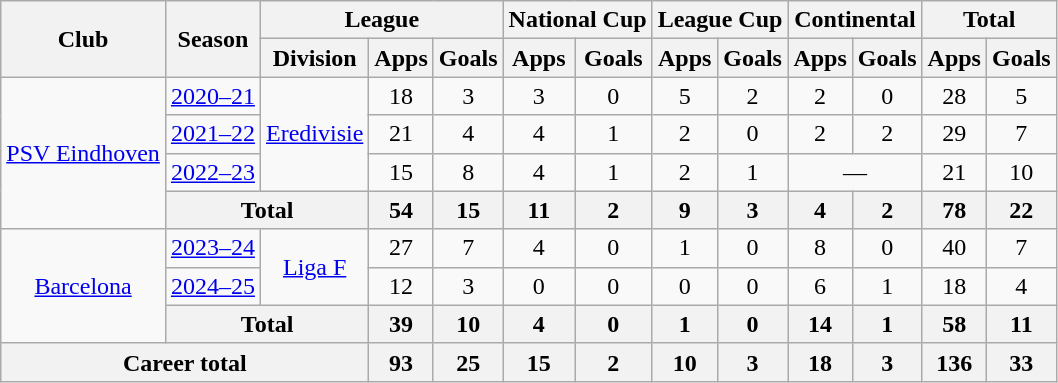<table class="wikitable" style="text-align:center">
<tr>
<th rowspan="2">Club</th>
<th rowspan="2">Season</th>
<th colspan="3">League</th>
<th colspan="2">National Cup</th>
<th colspan="2">League Cup</th>
<th colspan="2">Continental</th>
<th colspan="2">Total</th>
</tr>
<tr>
<th>Division</th>
<th>Apps</th>
<th>Goals</th>
<th>Apps</th>
<th>Goals</th>
<th>Apps</th>
<th>Goals</th>
<th>Apps</th>
<th>Goals</th>
<th>Apps</th>
<th>Goals</th>
</tr>
<tr>
<td rowspan="4"><a href='#'>PSV Eindhoven</a></td>
<td><a href='#'>2020–21</a></td>
<td rowspan="3"><a href='#'>Eredivisie</a></td>
<td>18</td>
<td>3</td>
<td>3</td>
<td>0</td>
<td>5</td>
<td>2</td>
<td>2</td>
<td>0</td>
<td>28</td>
<td>5</td>
</tr>
<tr>
<td><a href='#'>2021–22</a></td>
<td>21</td>
<td>4</td>
<td>4</td>
<td>1</td>
<td>2</td>
<td>0</td>
<td>2</td>
<td>2</td>
<td>29</td>
<td>7</td>
</tr>
<tr>
<td><a href='#'>2022–23</a></td>
<td>15</td>
<td>8</td>
<td>4</td>
<td>1</td>
<td>2</td>
<td>1</td>
<td colspan="2">—</td>
<td>21</td>
<td>10</td>
</tr>
<tr>
<th colspan="2">Total</th>
<th>54</th>
<th>15</th>
<th>11</th>
<th>2</th>
<th>9</th>
<th>3</th>
<th>4</th>
<th>2</th>
<th>78</th>
<th>22</th>
</tr>
<tr>
<td rowspan="3"><a href='#'>Barcelona</a></td>
<td><a href='#'>2023–24</a></td>
<td rowspan="2"><a href='#'>Liga F</a></td>
<td>27</td>
<td>7</td>
<td>4</td>
<td>0</td>
<td>1</td>
<td>0</td>
<td>8</td>
<td>0</td>
<td>40</td>
<td>7</td>
</tr>
<tr>
<td><a href='#'>2024–25</a></td>
<td>12</td>
<td>3</td>
<td>0</td>
<td>0</td>
<td>0</td>
<td>0</td>
<td>6</td>
<td>1</td>
<td>18</td>
<td>4</td>
</tr>
<tr>
<th colspan="2">Total</th>
<th>39</th>
<th>10</th>
<th>4</th>
<th>0</th>
<th>1</th>
<th>0</th>
<th>14</th>
<th>1</th>
<th>58</th>
<th>11</th>
</tr>
<tr>
<th colspan="3">Career total</th>
<th>93</th>
<th>25</th>
<th>15</th>
<th>2</th>
<th>10</th>
<th>3</th>
<th>18</th>
<th>3</th>
<th>136</th>
<th>33</th>
</tr>
</table>
